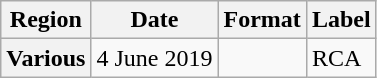<table class="wikitable plainrowheaders">
<tr>
<th scope="col">Region</th>
<th scope="col">Date</th>
<th scope="col">Format</th>
<th scope="col">Label</th>
</tr>
<tr>
<th scope="row">Various</th>
<td>4 June 2019</td>
<td></td>
<td>RCA</td>
</tr>
</table>
